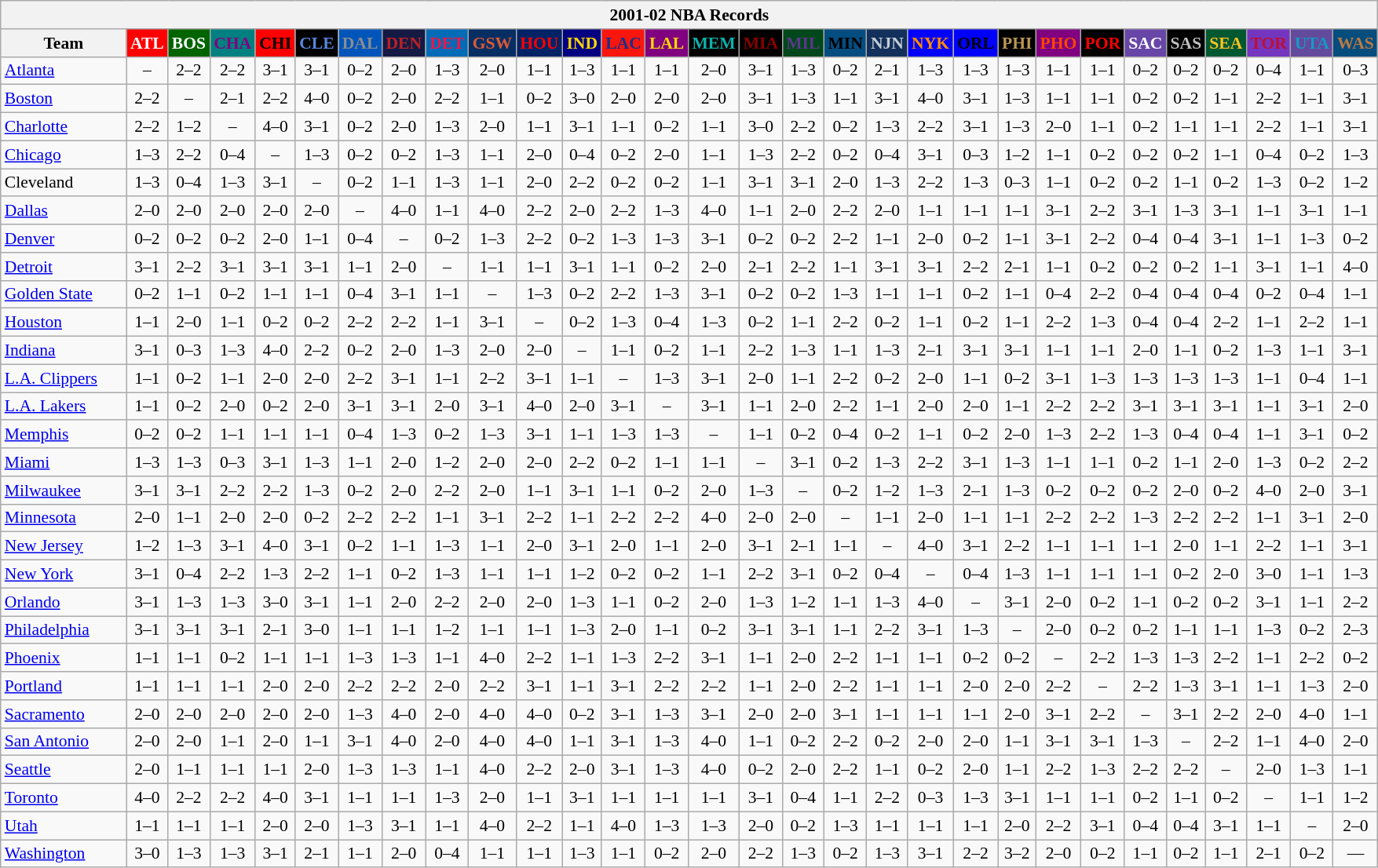<table class="wikitable" style="font-size:90%; text-align:center;">
<tr>
<th colspan=30>2001-02 NBA Records</th>
</tr>
<tr>
<th width=100>Team</th>
<th style="background:#FF0000;color:#FFFFFF;width=35">ATL</th>
<th style="background:#006400;color:#FFFFFF;width=35">BOS</th>
<th style="background:#008080;color:#800080;width=35">CHA</th>
<th style="background:#FF0000;color:#000000;width=35">CHI</th>
<th style="background:#000000;color:#5787DC;width=35">CLE</th>
<th style="background:#0055BA;color:#898D8F;width=35">DAL</th>
<th style="background:#141A44;color:#BC2224;width=35">DEN</th>
<th style="background:#006BB7;color:#ED164B;width=35">DET</th>
<th style="background:#072E63;color:#DC5A34;width=35">GSW</th>
<th style="background:#002366;color:#FF0000;width=35">HOU</th>
<th style="background:#000080;color:#FFD700;width=35">IND</th>
<th style="background:#F9160D;color:#1A2E8B;width=35">LAC</th>
<th style="background:#800080;color:#FFD700;width=35">LAL</th>
<th style="background:#000000;color:#0CB2AC;width=35">MEM</th>
<th style="background:#000000;color:#8B0000;width=35">MIA</th>
<th style="background:#00471B;color:#5C378A;width=35">MIL</th>
<th style="background:#044D80;color:#000000;width=35">MIN</th>
<th style="background:#12305B;color:#C4CED4;width=35">NJN</th>
<th style="background:#0000FF;color:#FF8C00;width=35">NYK</th>
<th style="background:#0000FF;color:#000000;width=35">ORL</th>
<th style="background:#000000;color:#BB9754;width=35">PHI</th>
<th style="background:#800080;color:#FF4500;width=35">PHO</th>
<th style="background:#000000;color:#FF0000;width=35">POR</th>
<th style="background:#6846A8;color:#FFFFFF;width=35">SAC</th>
<th style="background:#000000;color:#C0C0C0;width=35">SAS</th>
<th style="background:#005831;color:#FFC322;width=35">SEA</th>
<th style="background:#7436BF;color:#BE0F34;width=35">TOR</th>
<th style="background:#644A9C;color:#149BC7;width=35">UTA</th>
<th style="background:#044D7D;color:#BC7A44;width=35">WAS</th>
</tr>
<tr>
<td style="text-align:left;"><a href='#'>Atlanta</a></td>
<td>–</td>
<td>2–2</td>
<td>2–2</td>
<td>3–1</td>
<td>3–1</td>
<td>0–2</td>
<td>2–0</td>
<td>1–3</td>
<td>2–0</td>
<td>1–1</td>
<td>1–3</td>
<td>1–1</td>
<td>1–1</td>
<td>2–0</td>
<td>3–1</td>
<td>1–3</td>
<td>0–2</td>
<td>2–1</td>
<td>1–3</td>
<td>1–3</td>
<td>1–3</td>
<td>1–1</td>
<td>1–1</td>
<td>0–2</td>
<td>0–2</td>
<td>0–2</td>
<td>0–4</td>
<td>1–1</td>
<td>0–3</td>
</tr>
<tr>
<td style="text-align:left;"><a href='#'>Boston</a></td>
<td>2–2</td>
<td>–</td>
<td>2–1</td>
<td>2–2</td>
<td>4–0</td>
<td>0–2</td>
<td>2–0</td>
<td>2–2</td>
<td>1–1</td>
<td>0–2</td>
<td>3–0</td>
<td>2–0</td>
<td>2–0</td>
<td>2–0</td>
<td>3–1</td>
<td>1–3</td>
<td>1–1</td>
<td>3–1</td>
<td>4–0</td>
<td>3–1</td>
<td>1–3</td>
<td>1–1</td>
<td>1–1</td>
<td>0–2</td>
<td>0–2</td>
<td>1–1</td>
<td>2–2</td>
<td>1–1</td>
<td>3–1</td>
</tr>
<tr>
<td style="text-align:left;"><a href='#'>Charlotte</a></td>
<td>2–2</td>
<td>1–2</td>
<td>–</td>
<td>4–0</td>
<td>3–1</td>
<td>0–2</td>
<td>2–0</td>
<td>1–3</td>
<td>2–0</td>
<td>1–1</td>
<td>3–1</td>
<td>1–1</td>
<td>0–2</td>
<td>1–1</td>
<td>3–0</td>
<td>2–2</td>
<td>0–2</td>
<td>1–3</td>
<td>2–2</td>
<td>3–1</td>
<td>1–3</td>
<td>2–0</td>
<td>1–1</td>
<td>0–2</td>
<td>1–1</td>
<td>1–1</td>
<td>2–2</td>
<td>1–1</td>
<td>3–1</td>
</tr>
<tr>
<td style="text-align:left;"><a href='#'>Chicago</a></td>
<td>1–3</td>
<td>2–2</td>
<td>0–4</td>
<td>–</td>
<td>1–3</td>
<td>0–2</td>
<td>0–2</td>
<td>1–3</td>
<td>1–1</td>
<td>2–0</td>
<td>0–4</td>
<td>0–2</td>
<td>2–0</td>
<td>1–1</td>
<td>1–3</td>
<td>2–2</td>
<td>0–2</td>
<td>0–4</td>
<td>3–1</td>
<td>0–3</td>
<td>1–2</td>
<td>1–1</td>
<td>0–2</td>
<td>0–2</td>
<td>0–2</td>
<td>1–1</td>
<td>0–4</td>
<td>0–2</td>
<td>1–3</td>
</tr>
<tr>
<td style="text-align:left;">Cleveland</td>
<td>1–3</td>
<td>0–4</td>
<td>1–3</td>
<td>3–1</td>
<td>–</td>
<td>0–2</td>
<td>1–1</td>
<td>1–3</td>
<td>1–1</td>
<td>2–0</td>
<td>2–2</td>
<td>0–2</td>
<td>0–2</td>
<td>1–1</td>
<td>3–1</td>
<td>3–1</td>
<td>2–0</td>
<td>1–3</td>
<td>2–2</td>
<td>1–3</td>
<td>0–3</td>
<td>1–1</td>
<td>0–2</td>
<td>0–2</td>
<td>1–1</td>
<td>0–2</td>
<td>1–3</td>
<td>0–2</td>
<td>1–2</td>
</tr>
<tr>
<td style="text-align:left;"><a href='#'>Dallas</a></td>
<td>2–0</td>
<td>2–0</td>
<td>2–0</td>
<td>2–0</td>
<td>2–0</td>
<td>–</td>
<td>4–0</td>
<td>1–1</td>
<td>4–0</td>
<td>2–2</td>
<td>2–0</td>
<td>2–2</td>
<td>1–3</td>
<td>4–0</td>
<td>1–1</td>
<td>2–0</td>
<td>2–2</td>
<td>2–0</td>
<td>1–1</td>
<td>1–1</td>
<td>1–1</td>
<td>3–1</td>
<td>2–2</td>
<td>3–1</td>
<td>1–3</td>
<td>3–1</td>
<td>1–1</td>
<td>3–1</td>
<td>1–1</td>
</tr>
<tr>
<td style="text-align:left;"><a href='#'>Denver</a></td>
<td>0–2</td>
<td>0–2</td>
<td>0–2</td>
<td>2–0</td>
<td>1–1</td>
<td>0–4</td>
<td>–</td>
<td>0–2</td>
<td>1–3</td>
<td>2–2</td>
<td>0–2</td>
<td>1–3</td>
<td>1–3</td>
<td>3–1</td>
<td>0–2</td>
<td>0–2</td>
<td>2–2</td>
<td>1–1</td>
<td>2–0</td>
<td>0–2</td>
<td>1–1</td>
<td>3–1</td>
<td>2–2</td>
<td>0–4</td>
<td>0–4</td>
<td>3–1</td>
<td>1–1</td>
<td>1–3</td>
<td>0–2</td>
</tr>
<tr>
<td style="text-align:left;"><a href='#'>Detroit</a></td>
<td>3–1</td>
<td>2–2</td>
<td>3–1</td>
<td>3–1</td>
<td>3–1</td>
<td>1–1</td>
<td>2–0</td>
<td>–</td>
<td>1–1</td>
<td>1–1</td>
<td>3–1</td>
<td>1–1</td>
<td>0–2</td>
<td>2–0</td>
<td>2–1</td>
<td>2–2</td>
<td>1–1</td>
<td>3–1</td>
<td>3–1</td>
<td>2–2</td>
<td>2–1</td>
<td>1–1</td>
<td>0–2</td>
<td>0–2</td>
<td>0–2</td>
<td>1–1</td>
<td>3–1</td>
<td>1–1</td>
<td>4–0</td>
</tr>
<tr>
<td style="text-align:left;"><a href='#'>Golden State</a></td>
<td>0–2</td>
<td>1–1</td>
<td>0–2</td>
<td>1–1</td>
<td>1–1</td>
<td>0–4</td>
<td>3–1</td>
<td>1–1</td>
<td>–</td>
<td>1–3</td>
<td>0–2</td>
<td>2–2</td>
<td>1–3</td>
<td>3–1</td>
<td>0–2</td>
<td>0–2</td>
<td>1–3</td>
<td>1–1</td>
<td>1–1</td>
<td>0–2</td>
<td>1–1</td>
<td>0–4</td>
<td>2–2</td>
<td>0–4</td>
<td>0–4</td>
<td>0–4</td>
<td>0–2</td>
<td>0–4</td>
<td>1–1</td>
</tr>
<tr>
<td style="text-align:left;"><a href='#'>Houston</a></td>
<td>1–1</td>
<td>2–0</td>
<td>1–1</td>
<td>0–2</td>
<td>0–2</td>
<td>2–2</td>
<td>2–2</td>
<td>1–1</td>
<td>3–1</td>
<td>–</td>
<td>0–2</td>
<td>1–3</td>
<td>0–4</td>
<td>1–3</td>
<td>0–2</td>
<td>1–1</td>
<td>2–2</td>
<td>0–2</td>
<td>1–1</td>
<td>0–2</td>
<td>1–1</td>
<td>2–2</td>
<td>1–3</td>
<td>0–4</td>
<td>0–4</td>
<td>2–2</td>
<td>1–1</td>
<td>2–2</td>
<td>1–1</td>
</tr>
<tr>
<td style="text-align:left;"><a href='#'>Indiana</a></td>
<td>3–1</td>
<td>0–3</td>
<td>1–3</td>
<td>4–0</td>
<td>2–2</td>
<td>0–2</td>
<td>2–0</td>
<td>1–3</td>
<td>2–0</td>
<td>2–0</td>
<td>–</td>
<td>1–1</td>
<td>0–2</td>
<td>1–1</td>
<td>2–2</td>
<td>1–3</td>
<td>1–1</td>
<td>1–3</td>
<td>2–1</td>
<td>3–1</td>
<td>3–1</td>
<td>1–1</td>
<td>1–1</td>
<td>2–0</td>
<td>1–1</td>
<td>0–2</td>
<td>1–3</td>
<td>1–1</td>
<td>3–1</td>
</tr>
<tr>
<td style="text-align:left;"><a href='#'>L.A. Clippers</a></td>
<td>1–1</td>
<td>0–2</td>
<td>1–1</td>
<td>2–0</td>
<td>2–0</td>
<td>2–2</td>
<td>3–1</td>
<td>1–1</td>
<td>2–2</td>
<td>3–1</td>
<td>1–1</td>
<td>–</td>
<td>1–3</td>
<td>3–1</td>
<td>2–0</td>
<td>1–1</td>
<td>2–2</td>
<td>0–2</td>
<td>2–0</td>
<td>1–1</td>
<td>0–2</td>
<td>3–1</td>
<td>1–3</td>
<td>1–3</td>
<td>1–3</td>
<td>1–3</td>
<td>1–1</td>
<td>0–4</td>
<td>1–1</td>
</tr>
<tr>
<td style="text-align:left;"><a href='#'>L.A. Lakers</a></td>
<td>1–1</td>
<td>0–2</td>
<td>2–0</td>
<td>0–2</td>
<td>2–0</td>
<td>3–1</td>
<td>3–1</td>
<td>2–0</td>
<td>3–1</td>
<td>4–0</td>
<td>2–0</td>
<td>3–1</td>
<td>–</td>
<td>3–1</td>
<td>1–1</td>
<td>2–0</td>
<td>2–2</td>
<td>1–1</td>
<td>2–0</td>
<td>2–0</td>
<td>1–1</td>
<td>2–2</td>
<td>2–2</td>
<td>3–1</td>
<td>3–1</td>
<td>3–1</td>
<td>1–1</td>
<td>3–1</td>
<td>2–0</td>
</tr>
<tr>
<td style="text-align:left;"><a href='#'>Memphis</a></td>
<td>0–2</td>
<td>0–2</td>
<td>1–1</td>
<td>1–1</td>
<td>1–1</td>
<td>0–4</td>
<td>1–3</td>
<td>0–2</td>
<td>1–3</td>
<td>3–1</td>
<td>1–1</td>
<td>1–3</td>
<td>1–3</td>
<td>–</td>
<td>1–1</td>
<td>0–2</td>
<td>0–4</td>
<td>0–2</td>
<td>1–1</td>
<td>0–2</td>
<td>2–0</td>
<td>1–3</td>
<td>2–2</td>
<td>1–3</td>
<td>0–4</td>
<td>0–4</td>
<td>1–1</td>
<td>3–1</td>
<td>0–2</td>
</tr>
<tr>
<td style="text-align:left;"><a href='#'>Miami</a></td>
<td>1–3</td>
<td>1–3</td>
<td>0–3</td>
<td>3–1</td>
<td>1–3</td>
<td>1–1</td>
<td>2–0</td>
<td>1–2</td>
<td>2–0</td>
<td>2–0</td>
<td>2–2</td>
<td>0–2</td>
<td>1–1</td>
<td>1–1</td>
<td>–</td>
<td>3–1</td>
<td>0–2</td>
<td>1–3</td>
<td>2–2</td>
<td>3–1</td>
<td>1–3</td>
<td>1–1</td>
<td>1–1</td>
<td>0–2</td>
<td>1–1</td>
<td>2–0</td>
<td>1–3</td>
<td>0–2</td>
<td>2–2</td>
</tr>
<tr>
<td style="text-align:left;"><a href='#'>Milwaukee</a></td>
<td>3–1</td>
<td>3–1</td>
<td>2–2</td>
<td>2–2</td>
<td>1–3</td>
<td>0–2</td>
<td>2–0</td>
<td>2–2</td>
<td>2–0</td>
<td>1–1</td>
<td>3–1</td>
<td>1–1</td>
<td>0–2</td>
<td>2–0</td>
<td>1–3</td>
<td>–</td>
<td>0–2</td>
<td>1–2</td>
<td>1–3</td>
<td>2–1</td>
<td>1–3</td>
<td>0–2</td>
<td>0–2</td>
<td>0–2</td>
<td>2–0</td>
<td>0–2</td>
<td>4–0</td>
<td>2–0</td>
<td>3–1</td>
</tr>
<tr>
<td style="text-align:left;"><a href='#'>Minnesota</a></td>
<td>2–0</td>
<td>1–1</td>
<td>2–0</td>
<td>2–0</td>
<td>0–2</td>
<td>2–2</td>
<td>2–2</td>
<td>1–1</td>
<td>3–1</td>
<td>2–2</td>
<td>1–1</td>
<td>2–2</td>
<td>2–2</td>
<td>4–0</td>
<td>2–0</td>
<td>2–0</td>
<td>–</td>
<td>1–1</td>
<td>2–0</td>
<td>1–1</td>
<td>1–1</td>
<td>2–2</td>
<td>2–2</td>
<td>1–3</td>
<td>2–2</td>
<td>2–2</td>
<td>1–1</td>
<td>3–1</td>
<td>2–0</td>
</tr>
<tr>
<td style="text-align:left;"><a href='#'>New Jersey</a></td>
<td>1–2</td>
<td>1–3</td>
<td>3–1</td>
<td>4–0</td>
<td>3–1</td>
<td>0–2</td>
<td>1–1</td>
<td>1–3</td>
<td>1–1</td>
<td>2–0</td>
<td>3–1</td>
<td>2–0</td>
<td>1–1</td>
<td>2–0</td>
<td>3–1</td>
<td>2–1</td>
<td>1–1</td>
<td>–</td>
<td>4–0</td>
<td>3–1</td>
<td>2–2</td>
<td>1–1</td>
<td>1–1</td>
<td>1–1</td>
<td>2–0</td>
<td>1–1</td>
<td>2–2</td>
<td>1–1</td>
<td>3–1</td>
</tr>
<tr>
<td style="text-align:left;"><a href='#'>New York</a></td>
<td>3–1</td>
<td>0–4</td>
<td>2–2</td>
<td>1–3</td>
<td>2–2</td>
<td>1–1</td>
<td>0–2</td>
<td>1–3</td>
<td>1–1</td>
<td>1–1</td>
<td>1–2</td>
<td>0–2</td>
<td>0–2</td>
<td>1–1</td>
<td>2–2</td>
<td>3–1</td>
<td>0–2</td>
<td>0–4</td>
<td>–</td>
<td>0–4</td>
<td>1–3</td>
<td>1–1</td>
<td>1–1</td>
<td>1–1</td>
<td>0–2</td>
<td>2–0</td>
<td>3–0</td>
<td>1–1</td>
<td>1–3</td>
</tr>
<tr>
<td style="text-align:left;"><a href='#'>Orlando</a></td>
<td>3–1</td>
<td>1–3</td>
<td>1–3</td>
<td>3–0</td>
<td>3–1</td>
<td>1–1</td>
<td>2–0</td>
<td>2–2</td>
<td>2–0</td>
<td>2–0</td>
<td>1–3</td>
<td>1–1</td>
<td>0–2</td>
<td>2–0</td>
<td>1–3</td>
<td>1–2</td>
<td>1–1</td>
<td>1–3</td>
<td>4–0</td>
<td>–</td>
<td>3–1</td>
<td>2–0</td>
<td>0–2</td>
<td>1–1</td>
<td>0–2</td>
<td>0–2</td>
<td>3–1</td>
<td>1–1</td>
<td>2–2</td>
</tr>
<tr>
<td style="text-align:left;"><a href='#'>Philadelphia</a></td>
<td>3–1</td>
<td>3–1</td>
<td>3–1</td>
<td>2–1</td>
<td>3–0</td>
<td>1–1</td>
<td>1–1</td>
<td>1–2</td>
<td>1–1</td>
<td>1–1</td>
<td>1–3</td>
<td>2–0</td>
<td>1–1</td>
<td>0–2</td>
<td>3–1</td>
<td>3–1</td>
<td>1–1</td>
<td>2–2</td>
<td>3–1</td>
<td>1–3</td>
<td>–</td>
<td>2–0</td>
<td>0–2</td>
<td>0–2</td>
<td>1–1</td>
<td>1–1</td>
<td>1–3</td>
<td>0–2</td>
<td>2–3</td>
</tr>
<tr>
<td style="text-align:left;"><a href='#'>Phoenix</a></td>
<td>1–1</td>
<td>1–1</td>
<td>0–2</td>
<td>1–1</td>
<td>1–1</td>
<td>1–3</td>
<td>1–3</td>
<td>1–1</td>
<td>4–0</td>
<td>2–2</td>
<td>1–1</td>
<td>1–3</td>
<td>2–2</td>
<td>3–1</td>
<td>1–1</td>
<td>2–0</td>
<td>2–2</td>
<td>1–1</td>
<td>1–1</td>
<td>0–2</td>
<td>0–2</td>
<td>–</td>
<td>2–2</td>
<td>1–3</td>
<td>1–3</td>
<td>2–2</td>
<td>1–1</td>
<td>2–2</td>
<td>0–2</td>
</tr>
<tr>
<td style="text-align:left;"><a href='#'>Portland</a></td>
<td>1–1</td>
<td>1–1</td>
<td>1–1</td>
<td>2–0</td>
<td>2–0</td>
<td>2–2</td>
<td>2–2</td>
<td>2–0</td>
<td>2–2</td>
<td>3–1</td>
<td>1–1</td>
<td>3–1</td>
<td>2–2</td>
<td>2–2</td>
<td>1–1</td>
<td>2–0</td>
<td>2–2</td>
<td>1–1</td>
<td>1–1</td>
<td>2–0</td>
<td>2–0</td>
<td>2–2</td>
<td>–</td>
<td>2–2</td>
<td>1–3</td>
<td>3–1</td>
<td>1–1</td>
<td>1–3</td>
<td>2–0</td>
</tr>
<tr>
<td style="text-align:left;"><a href='#'>Sacramento</a></td>
<td>2–0</td>
<td>2–0</td>
<td>2–0</td>
<td>2–0</td>
<td>2–0</td>
<td>1–3</td>
<td>4–0</td>
<td>2–0</td>
<td>4–0</td>
<td>4–0</td>
<td>0–2</td>
<td>3–1</td>
<td>1–3</td>
<td>3–1</td>
<td>2–0</td>
<td>2–0</td>
<td>3–1</td>
<td>1–1</td>
<td>1–1</td>
<td>1–1</td>
<td>2–0</td>
<td>3–1</td>
<td>2–2</td>
<td>–</td>
<td>3–1</td>
<td>2–2</td>
<td>2–0</td>
<td>4–0</td>
<td>1–1</td>
</tr>
<tr>
<td style="text-align:left;"><a href='#'>San Antonio</a></td>
<td>2–0</td>
<td>2–0</td>
<td>1–1</td>
<td>2–0</td>
<td>1–1</td>
<td>3–1</td>
<td>4–0</td>
<td>2–0</td>
<td>4–0</td>
<td>4–0</td>
<td>1–1</td>
<td>3–1</td>
<td>1–3</td>
<td>4–0</td>
<td>1–1</td>
<td>0–2</td>
<td>2–2</td>
<td>0–2</td>
<td>2–0</td>
<td>2–0</td>
<td>1–1</td>
<td>3–1</td>
<td>3–1</td>
<td>1–3</td>
<td>–</td>
<td>2–2</td>
<td>1–1</td>
<td>4–0</td>
<td>2–0</td>
</tr>
<tr>
<td style="text-align:left;"><a href='#'>Seattle</a></td>
<td>2–0</td>
<td>1–1</td>
<td>1–1</td>
<td>1–1</td>
<td>2–0</td>
<td>1–3</td>
<td>1–3</td>
<td>1–1</td>
<td>4–0</td>
<td>2–2</td>
<td>2–0</td>
<td>3–1</td>
<td>1–3</td>
<td>4–0</td>
<td>0–2</td>
<td>2–0</td>
<td>2–2</td>
<td>1–1</td>
<td>0–2</td>
<td>2–0</td>
<td>1–1</td>
<td>2–2</td>
<td>1–3</td>
<td>2–2</td>
<td>2–2</td>
<td>–</td>
<td>2–0</td>
<td>1–3</td>
<td>1–1</td>
</tr>
<tr>
<td style="text-align:left;"><a href='#'>Toronto</a></td>
<td>4–0</td>
<td>2–2</td>
<td>2–2</td>
<td>4–0</td>
<td>3–1</td>
<td>1–1</td>
<td>1–1</td>
<td>1–3</td>
<td>2–0</td>
<td>1–1</td>
<td>3–1</td>
<td>1–1</td>
<td>1–1</td>
<td>1–1</td>
<td>3–1</td>
<td>0–4</td>
<td>1–1</td>
<td>2–2</td>
<td>0–3</td>
<td>1–3</td>
<td>3–1</td>
<td>1–1</td>
<td>1–1</td>
<td>0–2</td>
<td>1–1</td>
<td>0–2</td>
<td>–</td>
<td>1–1</td>
<td>1–2</td>
</tr>
<tr>
<td style="text-align:left;"><a href='#'>Utah</a></td>
<td>1–1</td>
<td>1–1</td>
<td>1–1</td>
<td>2–0</td>
<td>2–0</td>
<td>1–3</td>
<td>3–1</td>
<td>1–1</td>
<td>4–0</td>
<td>2–2</td>
<td>1–1</td>
<td>4–0</td>
<td>1–3</td>
<td>1–3</td>
<td>2–0</td>
<td>0–2</td>
<td>1–3</td>
<td>1–1</td>
<td>1–1</td>
<td>1–1</td>
<td>2–0</td>
<td>2–2</td>
<td>3–1</td>
<td>0–4</td>
<td>0–4</td>
<td>3–1</td>
<td>1–1</td>
<td>–</td>
<td>2–0</td>
</tr>
<tr>
<td style="text-align:left;"><a href='#'>Washington</a></td>
<td>3–0</td>
<td>1–3</td>
<td>1–3</td>
<td>3–1</td>
<td>2–1</td>
<td>1–1</td>
<td>2–0</td>
<td>0–4</td>
<td>1–1</td>
<td>1–1</td>
<td>1–3</td>
<td>1–1</td>
<td>0–2</td>
<td>2–0</td>
<td>2–2</td>
<td>1–3</td>
<td>0–2</td>
<td>1–3</td>
<td>3–1</td>
<td>2–2</td>
<td>3–2</td>
<td>2–0</td>
<td>0–2</td>
<td>1–1</td>
<td>0–2</td>
<td>1–1</td>
<td>2–1</td>
<td>0–2</td>
<td>—</td>
</tr>
</table>
